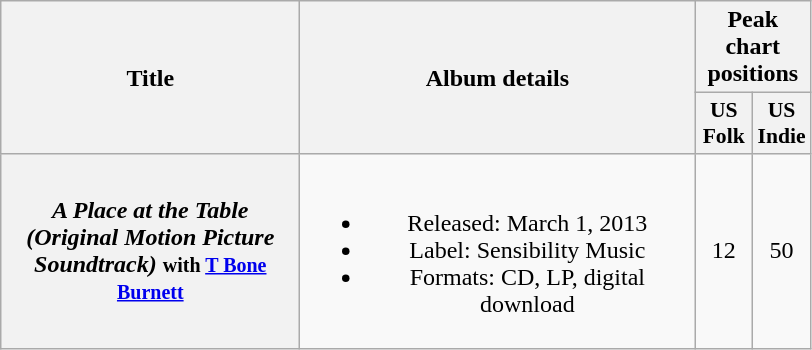<table class="wikitable plainrowheaders" style="text-align:center;">
<tr>
<th scope="col" rowspan="2" style="width:12em;">Title</th>
<th scope="col" rowspan="2" style="width:16em;">Album details</th>
<th scope="col" colspan="2">Peak chart positions</th>
</tr>
<tr>
<th scope="col" style="width:2.2em;font-size:90%;">US<br>Folk<br></th>
<th scope="col" style="width:2.2em;font-size:90%;">US<br>Indie<br></th>
</tr>
<tr>
<th scope="row"><em>A Place at the Table (Original Motion Picture Soundtrack)</em> <small>with <a href='#'>T Bone Burnett</a></small></th>
<td><br><ul><li>Released: March 1, 2013</li><li>Label: Sensibility Music</li><li>Formats: CD, LP, digital download</li></ul></td>
<td>12</td>
<td>50</td>
</tr>
</table>
